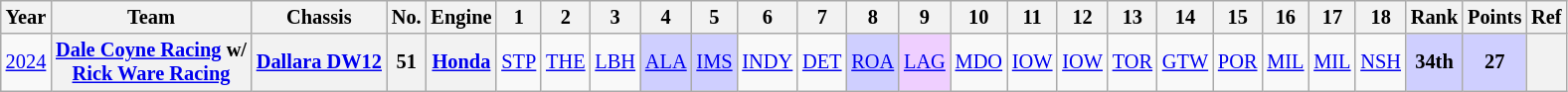<table class="wikitable" style="text-align:center; font-size:85%">
<tr>
<th>Year</th>
<th>Team</th>
<th>Chassis</th>
<th>No.</th>
<th>Engine</th>
<th>1</th>
<th>2</th>
<th>3</th>
<th>4</th>
<th>5</th>
<th>6</th>
<th>7</th>
<th>8</th>
<th>9</th>
<th>10</th>
<th>11</th>
<th>12</th>
<th>13</th>
<th>14</th>
<th>15</th>
<th>16</th>
<th>17</th>
<th>18</th>
<th>Rank</th>
<th>Points</th>
<th>Ref</th>
</tr>
<tr>
<td><a href='#'>2024</a></td>
<th nowrap><a href='#'>Dale Coyne Racing</a> w/<br><a href='#'>Rick Ware Racing</a></th>
<th rowspan=1 nowrap><a href='#'>Dallara DW12</a></th>
<th>51</th>
<th rowspan=1 nowrap><a href='#'>Honda</a></th>
<td><a href='#'>STP</a></td>
<td><a href='#'>THE</a></td>
<td><a href='#'>LBH</a></td>
<td style="background:#CFCFFF;"><a href='#'>ALA</a><br></td>
<td style="background:#CFCFFF;"><a href='#'>IMS</a><br></td>
<td><a href='#'>INDY</a></td>
<td><a href='#'>DET</a></td>
<td style="background:#CFCFFF;"><a href='#'>ROA</a><br></td>
<td style="background:#EFCFFF;"><a href='#'>LAG</a><br></td>
<td><a href='#'>MDO</a></td>
<td><a href='#'>IOW</a></td>
<td><a href='#'>IOW</a></td>
<td><a href='#'>TOR</a></td>
<td><a href='#'>GTW</a></td>
<td><a href='#'>POR</a></td>
<td><a href='#'>MIL</a></td>
<td><a href='#'>MIL</a></td>
<td><a href='#'>NSH</a></td>
<th style="background:#cfcfff;">34th</th>
<th style="background:#cfcfff;">27</th>
<th></th>
</tr>
</table>
